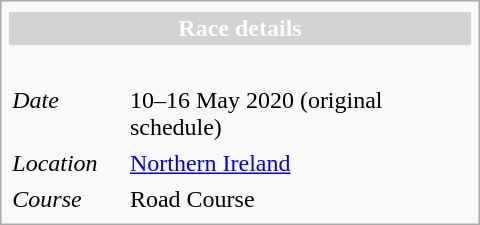<table class="infobox" align="right" cellpadding="2" style="float:right; width: 20em;">
<tr>
</tr>
<tr>
<th colspan="3" style="background:lightgrey; color:#ffffff;">Race details</th>
</tr>
<tr>
<td colspan="3" style="text-align:center;"><br></td>
</tr>
<tr>
<td style="width: 25%;"><em>Date</em></td>
<td>10–16 May 2020 (original schedule)</td>
</tr>
<tr>
<td><em>Location</em></td>
<td colspan=3><a href='#'>Northern Ireland</a></td>
</tr>
<tr>
<td><em>Course</em></td>
<td colspan=3>Road Course <br> </td>
</tr>
</table>
